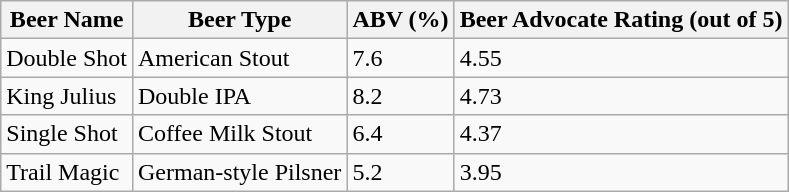<table class="wikitable sortable">
<tr>
<th>Beer Name</th>
<th>Beer Type</th>
<th>ABV (%)</th>
<th>Beer Advocate Rating (out of 5)</th>
</tr>
<tr>
<td>Double Shot</td>
<td>American Stout</td>
<td>7.6</td>
<td>4.55</td>
</tr>
<tr>
<td>King Julius</td>
<td>Double IPA</td>
<td>8.2</td>
<td>4.73</td>
</tr>
<tr>
<td>Single Shot</td>
<td>Coffee Milk Stout</td>
<td>6.4</td>
<td>4.37</td>
</tr>
<tr>
<td>Trail Magic</td>
<td>German-style Pilsner</td>
<td>5.2</td>
<td>3.95</td>
</tr>
</table>
